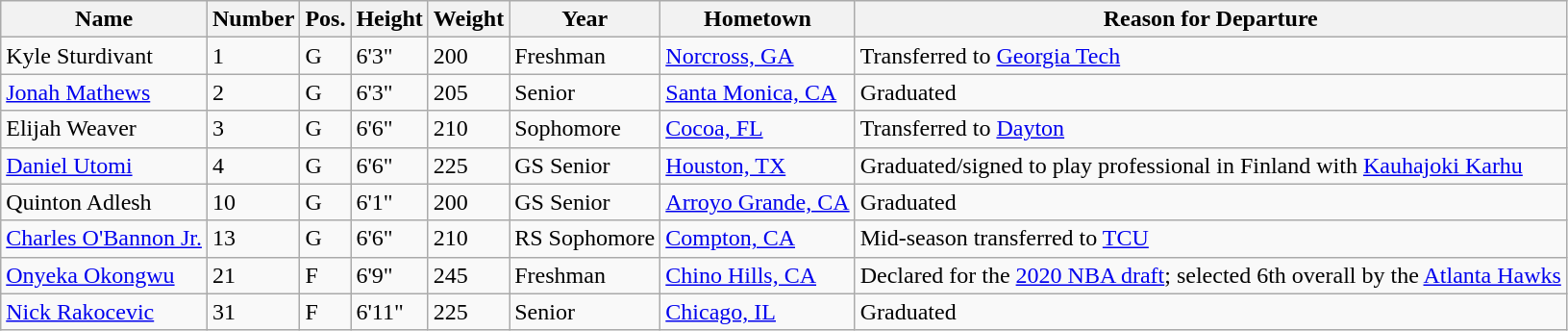<table class="wikitable sortable">
<tr>
<th>Name</th>
<th>Number</th>
<th>Pos.</th>
<th>Height</th>
<th>Weight</th>
<th>Year</th>
<th>Hometown</th>
<th>Reason for Departure</th>
</tr>
<tr>
<td>Kyle Sturdivant</td>
<td>1</td>
<td>G</td>
<td>6'3"</td>
<td>200</td>
<td>Freshman</td>
<td><a href='#'>Norcross, GA</a></td>
<td>Transferred to <a href='#'>Georgia Tech</a></td>
</tr>
<tr>
<td><a href='#'>Jonah Mathews</a></td>
<td>2</td>
<td>G</td>
<td>6'3"</td>
<td>205</td>
<td>Senior</td>
<td><a href='#'>Santa Monica, CA</a></td>
<td>Graduated</td>
</tr>
<tr>
<td>Elijah Weaver</td>
<td>3</td>
<td>G</td>
<td>6'6"</td>
<td>210</td>
<td>Sophomore</td>
<td><a href='#'>Cocoa, FL</a></td>
<td>Transferred to <a href='#'>Dayton</a></td>
</tr>
<tr>
<td><a href='#'>Daniel Utomi</a></td>
<td>4</td>
<td>G</td>
<td>6'6"</td>
<td>225</td>
<td>GS Senior</td>
<td><a href='#'>Houston, TX</a></td>
<td>Graduated/signed to play professional in Finland with <a href='#'>Kauhajoki Karhu</a></td>
</tr>
<tr>
<td>Quinton Adlesh</td>
<td>10</td>
<td>G</td>
<td>6'1"</td>
<td>200</td>
<td>GS Senior</td>
<td><a href='#'>Arroyo Grande, CA</a></td>
<td>Graduated</td>
</tr>
<tr>
<td><a href='#'>Charles O'Bannon Jr.</a></td>
<td>13</td>
<td>G</td>
<td>6'6"</td>
<td>210</td>
<td>RS Sophomore</td>
<td><a href='#'>Compton, CA</a></td>
<td>Mid-season transferred to <a href='#'>TCU</a></td>
</tr>
<tr>
<td><a href='#'>Onyeka Okongwu</a></td>
<td>21</td>
<td>F</td>
<td>6'9"</td>
<td>245</td>
<td>Freshman</td>
<td><a href='#'>Chino Hills, CA</a></td>
<td>Declared for the <a href='#'>2020 NBA draft</a>; selected 6th overall by the <a href='#'>Atlanta Hawks</a></td>
</tr>
<tr>
<td><a href='#'>Nick Rakocevic</a></td>
<td>31</td>
<td>F</td>
<td>6'11"</td>
<td>225</td>
<td>Senior</td>
<td><a href='#'>Chicago, IL</a></td>
<td>Graduated</td>
</tr>
</table>
